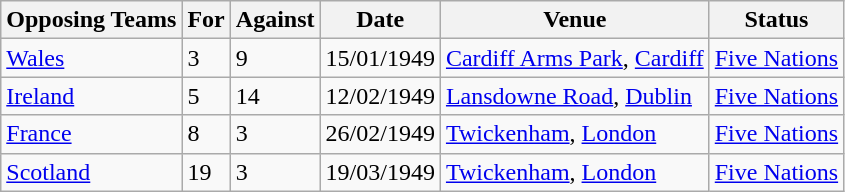<table class="wikitable">
<tr>
<th>Opposing Teams</th>
<th>For</th>
<th>Against</th>
<th>Date</th>
<th>Venue</th>
<th>Status</th>
</tr>
<tr>
<td><a href='#'>Wales</a></td>
<td>3</td>
<td>9</td>
<td>15/01/1949</td>
<td><a href='#'>Cardiff Arms Park</a>, <a href='#'>Cardiff</a></td>
<td><a href='#'>Five Nations</a></td>
</tr>
<tr>
<td><a href='#'>Ireland</a></td>
<td>5</td>
<td>14</td>
<td>12/02/1949</td>
<td><a href='#'>Lansdowne Road</a>, <a href='#'>Dublin</a></td>
<td><a href='#'>Five Nations</a></td>
</tr>
<tr>
<td><a href='#'>France</a></td>
<td>8</td>
<td>3</td>
<td>26/02/1949</td>
<td><a href='#'>Twickenham</a>, <a href='#'>London</a></td>
<td><a href='#'>Five Nations</a></td>
</tr>
<tr>
<td><a href='#'>Scotland</a></td>
<td>19</td>
<td>3</td>
<td>19/03/1949</td>
<td><a href='#'>Twickenham</a>, <a href='#'>London</a></td>
<td><a href='#'>Five Nations</a></td>
</tr>
</table>
